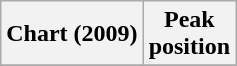<table class="wikitable plainrowheaders" style="text-align:center">
<tr>
<th scope="col">Chart (2009)</th>
<th scope="col">Peak<br>position</th>
</tr>
<tr>
</tr>
</table>
